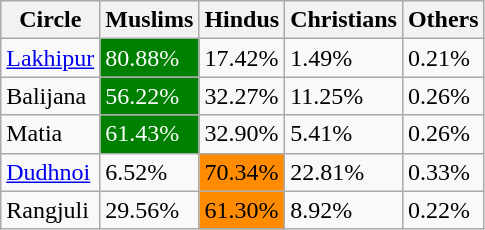<table class="wikitable">
<tr>
<th>Circle</th>
<th>Muslims</th>
<th>Hindus</th>
<th>Christians</th>
<th>Others</th>
</tr>
<tr>
<td><a href='#'>Lakhipur</a></td>
<td style="background:green;color:white">80.88%</td>
<td>17.42%</td>
<td>1.49%</td>
<td>0.21%</td>
</tr>
<tr>
<td>Balijana</td>
<td style="background:green;color:white">56.22%</td>
<td>32.27%</td>
<td>11.25%</td>
<td>0.26%</td>
</tr>
<tr>
<td>Matia</td>
<td style="background:green;color:white">61.43%</td>
<td>32.90%</td>
<td>5.41%</td>
<td>0.26%</td>
</tr>
<tr>
<td><a href='#'>Dudhnoi</a></td>
<td>6.52%</td>
<td style="background:darkorange">70.34%</td>
<td>22.81%</td>
<td>0.33%</td>
</tr>
<tr>
<td>Rangjuli</td>
<td>29.56%</td>
<td style="background:darkorange">61.30%</td>
<td>8.92%</td>
<td>0.22%</td>
</tr>
</table>
